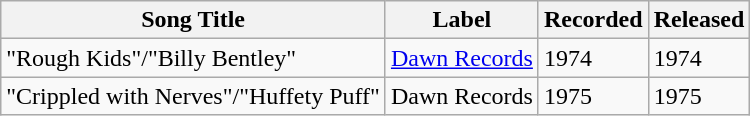<table class="wikitable">
<tr>
<th>Song Title</th>
<th>Label</th>
<th>Recorded</th>
<th>Released</th>
</tr>
<tr>
<td>"Rough Kids"/"Billy Bentley"</td>
<td><a href='#'>Dawn Records</a></td>
<td>1974</td>
<td>1974</td>
</tr>
<tr>
<td>"Crippled with Nerves"/"Huffety Puff"</td>
<td>Dawn Records</td>
<td>1975</td>
<td>1975</td>
</tr>
</table>
